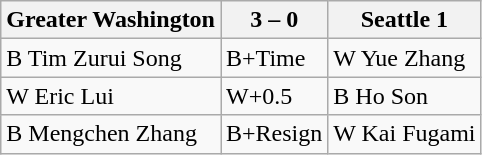<table class="wikitable">
<tr>
<th>Greater Washington</th>
<th>3 – 0</th>
<th>Seattle 1</th>
</tr>
<tr>
<td>B Tim Zurui Song</td>
<td>B+Time</td>
<td>W Yue Zhang</td>
</tr>
<tr>
<td>W Eric Lui</td>
<td>W+0.5</td>
<td>B Ho Son</td>
</tr>
<tr>
<td>B Mengchen Zhang</td>
<td>B+Resign</td>
<td>W Kai Fugami</td>
</tr>
</table>
